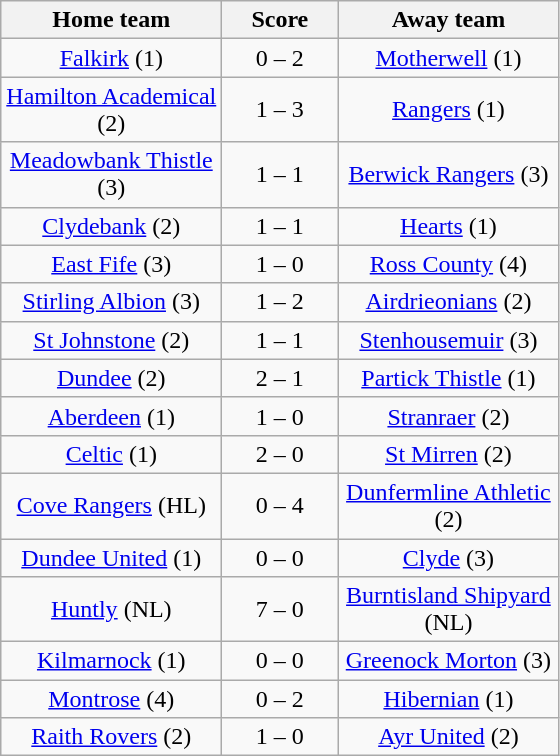<table class="wikitable" style="text-align: center">
<tr>
<th width=140>Home team</th>
<th width=70>Score</th>
<th width=140>Away team</th>
</tr>
<tr>
<td><a href='#'>Falkirk</a> (1)</td>
<td>0 – 2</td>
<td><a href='#'>Motherwell</a> (1)</td>
</tr>
<tr>
<td><a href='#'>Hamilton Academical</a> (2)</td>
<td>1 – 3</td>
<td><a href='#'>Rangers</a> (1)</td>
</tr>
<tr>
<td><a href='#'>Meadowbank Thistle</a> (3)</td>
<td>1 – 1</td>
<td><a href='#'>Berwick Rangers</a> (3)</td>
</tr>
<tr>
<td><a href='#'>Clydebank</a> (2)</td>
<td>1 – 1</td>
<td><a href='#'>Hearts</a> (1)</td>
</tr>
<tr>
<td><a href='#'>East Fife</a> (3)</td>
<td>1 – 0</td>
<td><a href='#'>Ross County</a> (4)</td>
</tr>
<tr>
<td><a href='#'>Stirling Albion</a> (3)</td>
<td>1 – 2</td>
<td><a href='#'>Airdrieonians</a> (2)</td>
</tr>
<tr>
<td><a href='#'>St Johnstone</a> (2)</td>
<td>1 – 1</td>
<td><a href='#'>Stenhousemuir</a> (3)</td>
</tr>
<tr>
<td><a href='#'>Dundee</a> (2)</td>
<td>2 – 1</td>
<td><a href='#'>Partick Thistle</a> (1)</td>
</tr>
<tr>
<td><a href='#'>Aberdeen</a> (1)</td>
<td>1 – 0</td>
<td><a href='#'>Stranraer</a> (2)</td>
</tr>
<tr>
<td><a href='#'>Celtic</a> (1)</td>
<td>2 – 0</td>
<td><a href='#'>St Mirren</a> (2)</td>
</tr>
<tr>
<td><a href='#'>Cove Rangers</a> (HL)</td>
<td>0 – 4</td>
<td><a href='#'>Dunfermline Athletic</a> (2)</td>
</tr>
<tr>
<td><a href='#'>Dundee United</a> (1)</td>
<td>0 – 0</td>
<td><a href='#'>Clyde</a> (3)</td>
</tr>
<tr>
<td><a href='#'>Huntly</a> (NL)</td>
<td>7 – 0</td>
<td><a href='#'>Burntisland Shipyard</a> (NL)</td>
</tr>
<tr>
<td><a href='#'>Kilmarnock</a> (1)</td>
<td>0 – 0</td>
<td><a href='#'>Greenock Morton</a> (3)</td>
</tr>
<tr>
<td><a href='#'>Montrose</a> (4)</td>
<td>0 – 2</td>
<td><a href='#'>Hibernian</a> (1)</td>
</tr>
<tr>
<td><a href='#'>Raith Rovers</a> (2)</td>
<td>1 – 0</td>
<td><a href='#'>Ayr United</a> (2)</td>
</tr>
</table>
